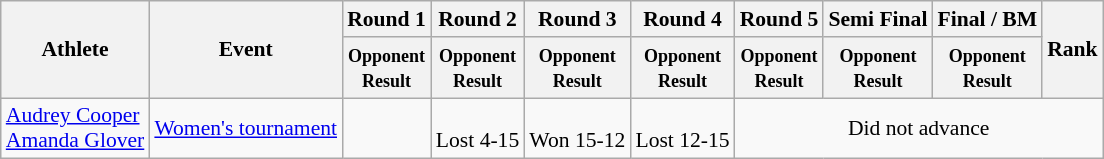<table class="wikitable" style="font-size:90%">
<tr>
<th rowspan=2>Athlete</th>
<th rowspan=2>Event</th>
<th>Round 1</th>
<th>Round 2</th>
<th>Round 3</th>
<th>Round 4</th>
<th>Round 5</th>
<th>Semi Final</th>
<th>Final / BM</th>
<th rowspan=2>Rank</th>
</tr>
<tr>
<th><small>Opponent<br>Result</small></th>
<th><small>Opponent<br>Result</small></th>
<th><small>Opponent<br>Result</small></th>
<th><small>Opponent<br>Result</small></th>
<th><small>Opponent<br>Result</small></th>
<th><small>Opponent<br>Result</small></th>
<th><small>Opponent<br>Result</small></th>
</tr>
<tr style="text-align:center">
<td style="text-align:left"><a href='#'>Audrey Cooper</a><br><a href='#'>Amanda Glover</a></td>
<td style="text-align:left"><a href='#'>Women's tournament</a></td>
<td></td>
<td><br>Lost 4-15</td>
<td><br>Won 15-12</td>
<td><br>Lost 12-15</td>
<td colspan=4>Did not advance</td>
</tr>
</table>
